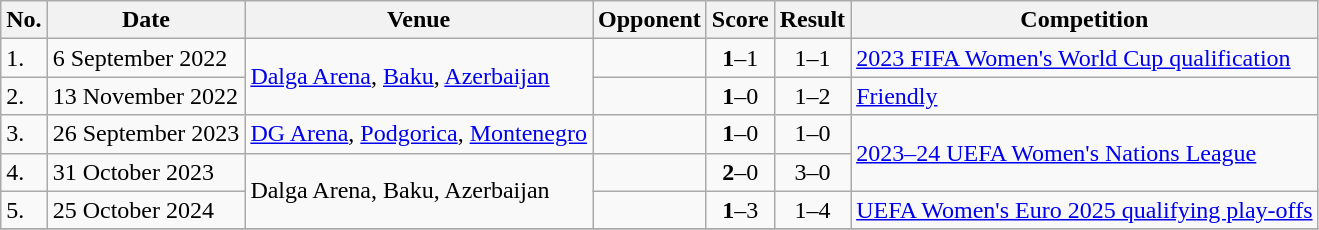<table class="wikitable">
<tr>
<th>No.</th>
<th>Date</th>
<th>Venue</th>
<th>Opponent</th>
<th>Score</th>
<th>Result</th>
<th>Competition</th>
</tr>
<tr>
<td>1.</td>
<td>6 September 2022</td>
<td rowspan=2><a href='#'>Dalga Arena</a>, <a href='#'>Baku</a>, <a href='#'>Azerbaijan</a></td>
<td></td>
<td align=center><strong>1</strong>–1</td>
<td align=center>1–1</td>
<td><a href='#'>2023 FIFA Women's World Cup qualification</a></td>
</tr>
<tr>
<td>2.</td>
<td>13 November 2022</td>
<td></td>
<td align=center><strong>1</strong>–0</td>
<td align=center>1–2</td>
<td><a href='#'>Friendly</a></td>
</tr>
<tr>
<td>3.</td>
<td>26 September 2023</td>
<td><a href='#'>DG Arena</a>, <a href='#'>Podgorica</a>, <a href='#'>Montenegro</a></td>
<td></td>
<td align=center><strong>1</strong>–0</td>
<td align=center>1–0</td>
<td rowspan=2><a href='#'>2023–24 UEFA Women's Nations League</a></td>
</tr>
<tr>
<td>4.</td>
<td>31 October 2023</td>
<td rowspan=2>Dalga Arena, Baku, Azerbaijan</td>
<td></td>
<td align=center><strong>2</strong>–0</td>
<td align=center>3–0</td>
</tr>
<tr>
<td>5.</td>
<td>25 October 2024</td>
<td></td>
<td align=center><strong>1</strong>–3</td>
<td align=center>1–4</td>
<td><a href='#'>UEFA Women's Euro 2025 qualifying play-offs</a></td>
</tr>
<tr>
</tr>
</table>
